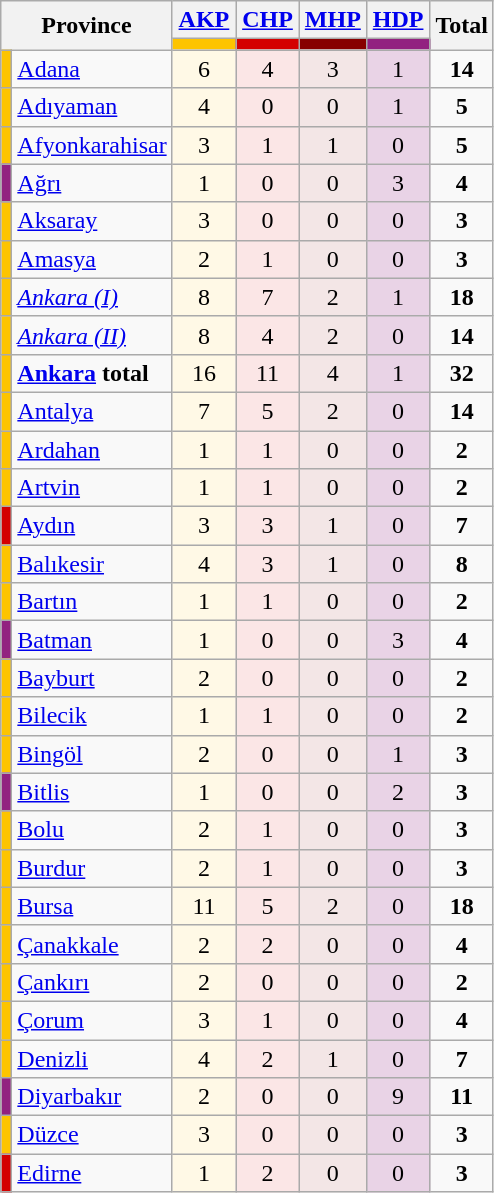<table class="wikitable" style="text-align:center">
<tr>
<th rowspan="2" colspan="2" style="width: 70px;">Province</th>
<th style="width: 35px;"><a href='#'>AKP</a></th>
<th style="width: 35px;"><a href='#'>CHP</a></th>
<th style="width: 35px;"><a href='#'>MHP</a></th>
<th style="width: 35px;"><a href='#'>HDP</a></th>
<th rowspan="2">Total</th>
</tr>
<tr>
<th style="background: #fdc400"></th>
<th style="background: #d40000"></th>
<th style="background: #870000"></th>
<th style="background: #922280"></th>
</tr>
<tr>
<td style="background:#FDC400"></td>
<td style="text-align:left"><a href='#'>Adana</a></td>
<td style="background:#FFF9E6">6</td>
<td style="background:#FBE6E6">4</td>
<td style="background:#F3E6E6">3</td>
<td style="background:#E9D3E6">1</td>
<td><strong>14</strong></td>
</tr>
<tr>
<td style="background:#FDC400"></td>
<td style="text-align:left"><a href='#'>Adıyaman</a></td>
<td style="background:#FFF9E6">4</td>
<td style="background:#FBE6E6">0</td>
<td style="background:#F3E6E6">0</td>
<td style="background:#E9D3E6">1</td>
<td><strong>5</strong></td>
</tr>
<tr>
<td style="background:#FDC400"></td>
<td style="text-align:left"><a href='#'>Afyonkarahisar</a></td>
<td style="background:#FFF9E6">3</td>
<td style="background:#FBE6E6">1</td>
<td style="background:#F3E6E6">1</td>
<td style="background:#E9D3E6">0</td>
<td><strong>5</strong></td>
</tr>
<tr>
<td style="background:#922280"></td>
<td style="text-align:left"><a href='#'>Ağrı</a></td>
<td style="background:#FFF9E6">1</td>
<td style="background:#FBE6E6">0</td>
<td style="background:#F3E6E6">0</td>
<td style="background:#E9D3E6">3</td>
<td><strong>4</strong></td>
</tr>
<tr>
<td style="background:#FDC400"></td>
<td style="text-align:left"><a href='#'>Aksaray</a></td>
<td style="background:#FFF9E6">3</td>
<td style="background:#FBE6E6">0</td>
<td style="background:#F3E6E6">0</td>
<td style="background:#E9D3E6">0</td>
<td><strong>3</strong></td>
</tr>
<tr>
<td style="background:#FDC400"></td>
<td style="text-align:left"><a href='#'>Amasya</a></td>
<td style="background:#FFF9E6">2</td>
<td style="background:#FBE6E6">1</td>
<td style="background:#F3E6E6">0</td>
<td style="background:#E9D3E6">0</td>
<td><strong>3</strong></td>
</tr>
<tr>
<td style="background:#FDC400"></td>
<td style="text-align:left"><em><a href='#'>Ankara (I)</a></em></td>
<td style="background:#FFF9E6">8</td>
<td style="background:#FBE6E6">7</td>
<td style="background:#F3E6E6">2</td>
<td style="background:#E9D3E6">1</td>
<td><strong>18</strong></td>
</tr>
<tr>
<td style="background:#FDC400"></td>
<td style="text-align:left"><em><a href='#'>Ankara (II)</a></em></td>
<td style="background:#FFF9E6">8</td>
<td style="background:#FBE6E6">4</td>
<td style="background:#F3E6E6">2</td>
<td style="background:#E9D3E6">0</td>
<td><strong>14</strong></td>
</tr>
<tr>
<td style="background:#FDC400"></td>
<td style="text-align:left"><strong><a href='#'>Ankara</a> total</strong></td>
<td style="background:#FFF9E6">16</td>
<td style="background:#FBE6E6">11</td>
<td style="background:#F3E6E6">4</td>
<td style="background:#E9D3E6">1</td>
<td><strong>32</strong></td>
</tr>
<tr>
<td style="background:#FDC400"></td>
<td style="text-align:left"><a href='#'>Antalya</a></td>
<td style="background:#FFF9E6">7</td>
<td style="background:#FBE6E6">5</td>
<td style="background:#F3E6E6">2</td>
<td style="background:#E9D3E6">0</td>
<td><strong>14</strong></td>
</tr>
<tr>
<td style="background:#FDC400"></td>
<td style="text-align:left"><a href='#'>Ardahan</a></td>
<td style="background:#FFF9E6">1</td>
<td style="background:#FBE6E6">1</td>
<td style="background:#F3E6E6">0</td>
<td style="background:#E9D3E6">0</td>
<td><strong>2</strong></td>
</tr>
<tr>
<td style="background:#FDC400"></td>
<td style="text-align:left"><a href='#'>Artvin</a></td>
<td style="background:#FFF9E6">1</td>
<td style="background:#FBE6E6">1</td>
<td style="background:#F3E6E6">0</td>
<td style="background:#E9D3E6">0</td>
<td><strong>2</strong></td>
</tr>
<tr>
<td style="background:#D40000"></td>
<td style="text-align:left"><a href='#'>Aydın</a></td>
<td style="background:#FFF9E6">3</td>
<td style="background:#FBE6E6">3</td>
<td style="background:#F3E6E6">1</td>
<td style="background:#E9D3E6">0</td>
<td><strong>7</strong></td>
</tr>
<tr>
<td style="background:#FDC400"></td>
<td style="text-align:left"><a href='#'>Balıkesir</a></td>
<td style="background:#FFF9E6">4</td>
<td style="background:#FBE6E6">3</td>
<td style="background:#F3E6E6">1</td>
<td style="background:#E9D3E6">0</td>
<td><strong>8</strong></td>
</tr>
<tr>
<td style="background:#FDC400"></td>
<td style="text-align:left"><a href='#'>Bartın</a></td>
<td style="background:#FFF9E6">1</td>
<td style="background:#FBE6E6">1</td>
<td style="background:#F3E6E6">0</td>
<td style="background:#E9D3E6">0</td>
<td><strong>2</strong></td>
</tr>
<tr>
<td style="background:#922280"></td>
<td style="text-align:left"><a href='#'>Batman</a></td>
<td style="background:#FFF9E6">1</td>
<td style="background:#FBE6E6">0</td>
<td style="background:#F3E6E6">0</td>
<td style="background:#E9D3E6">3</td>
<td><strong>4</strong></td>
</tr>
<tr>
<td style="background:#FDC400"></td>
<td style="text-align:left"><a href='#'>Bayburt</a></td>
<td style="background:#FFF9E6">2</td>
<td style="background:#FBE6E6">0</td>
<td style="background:#F3E6E6">0</td>
<td style="background:#E9D3E6">0</td>
<td><strong>2</strong></td>
</tr>
<tr>
<td style="background:#FDC400"></td>
<td style="text-align:left"><a href='#'>Bilecik</a></td>
<td style="background:#FFF9E6">1</td>
<td style="background:#FBE6E6">1</td>
<td style="background:#F3E6E6">0</td>
<td style="background:#E9D3E6">0</td>
<td><strong>2</strong></td>
</tr>
<tr>
<td style="background:#FDC400"></td>
<td style="text-align:left"><a href='#'>Bingöl</a></td>
<td style="background:#FFF9E6">2</td>
<td style="background:#FBE6E6">0</td>
<td style="background:#F3E6E6">0</td>
<td style="background:#E9D3E6">1</td>
<td><strong>3</strong></td>
</tr>
<tr>
<td style="background:#922280"></td>
<td style="text-align:left"><a href='#'>Bitlis</a></td>
<td style="background:#FFF9E6">1</td>
<td style="background:#FBE6E6">0</td>
<td style="background:#F3E6E6">0</td>
<td style="background:#E9D3E6">2</td>
<td><strong>3</strong></td>
</tr>
<tr>
<td style="background:#FDC400"></td>
<td style="text-align:left"><a href='#'>Bolu</a></td>
<td style="background:#FFF9E6">2</td>
<td style="background:#FBE6E6">1</td>
<td style="background:#F3E6E6">0</td>
<td style="background:#E9D3E6">0</td>
<td><strong>3</strong></td>
</tr>
<tr>
<td style="background:#FDC400"></td>
<td style="text-align:left"><a href='#'>Burdur</a></td>
<td style="background:#FFF9E6">2</td>
<td style="background:#FBE6E6">1</td>
<td style="background:#F3E6E6">0</td>
<td style="background:#E9D3E6">0</td>
<td><strong>3</strong></td>
</tr>
<tr>
<td style="background:#FDC400"></td>
<td style="text-align:left"><a href='#'>Bursa</a></td>
<td style="background:#FFF9E6">11</td>
<td style="background:#FBE6E6">5</td>
<td style="background:#F3E6E6">2</td>
<td style="background:#E9D3E6">0</td>
<td><strong>18</strong></td>
</tr>
<tr>
<td style="background:#FDC400"></td>
<td style="text-align:left"><a href='#'>Çanakkale</a></td>
<td style="background:#FFF9E6">2</td>
<td style="background:#FBE6E6">2</td>
<td style="background:#F3E6E6">0</td>
<td style="background:#E9D3E6">0</td>
<td><strong>4</strong></td>
</tr>
<tr>
<td style="background:#FDC400"></td>
<td style="text-align:left"><a href='#'>Çankırı</a></td>
<td style="background:#FFF9E6">2</td>
<td style="background:#FBE6E6">0</td>
<td style="background:#F3E6E6">0</td>
<td style="background:#E9D3E6">0</td>
<td><strong>2</strong></td>
</tr>
<tr>
<td style="background:#FDC400"></td>
<td style="text-align:left"><a href='#'>Çorum</a></td>
<td style="background:#FFF9E6">3</td>
<td style="background:#FBE6E6">1</td>
<td style="background:#F3E6E6">0</td>
<td style="background:#E9D3E6">0</td>
<td><strong>4</strong></td>
</tr>
<tr>
<td style="background:#FDC400"></td>
<td style="text-align:left"><a href='#'>Denizli</a></td>
<td style="background:#FFF9E6">4</td>
<td style="background:#FBE6E6">2</td>
<td style="background:#F3E6E6">1</td>
<td style="background:#E9D3E6">0</td>
<td><strong>7</strong></td>
</tr>
<tr>
<td style="background:#922280"></td>
<td style="text-align:left"><a href='#'>Diyarbakır</a></td>
<td style="background:#FFF9E6">2</td>
<td style="background:#FBE6E6">0</td>
<td style="background:#F3E6E6">0</td>
<td style="background:#E9D3E6">9</td>
<td><strong>11</strong></td>
</tr>
<tr>
<td style="background:#FDC400"></td>
<td style="text-align:left"><a href='#'>Düzce</a></td>
<td style="background:#FFF9E6">3</td>
<td style="background:#FBE6E6">0</td>
<td style="background:#F3E6E6">0</td>
<td style="background:#E9D3E6">0</td>
<td><strong>3</strong></td>
</tr>
<tr>
<td style="background:#D40000"></td>
<td style="text-align:left"><a href='#'>Edirne</a></td>
<td style="background:#FFF9E6">1</td>
<td style="background:#FBE6E6">2</td>
<td style="background:#F3E6E6">0</td>
<td style="background:#E9D3E6">0</td>
<td><strong>3</strong></td>
</tr>
</table>
